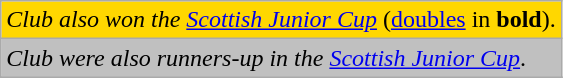<table class="wikitable" style="text-align: left;">
<tr>
<td bgcolor=gold><em>Club also won the <a href='#'>Scottish Junior Cup</a></em> (<a href='#'>doubles</a> in <strong>bold</strong>).</td>
</tr>
<tr>
<td bgcolor=silver><em>Club were also runners-up in the <a href='#'>Scottish Junior Cup</a></em>.</td>
</tr>
<tr>
</tr>
</table>
